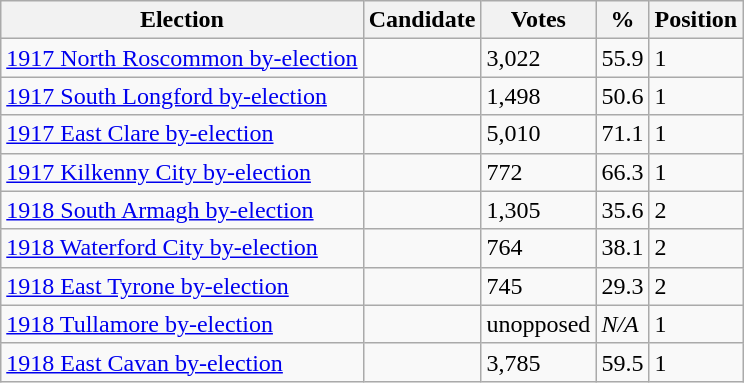<table class="wikitable sortable">
<tr>
<th>Election</th>
<th>Candidate</th>
<th>Votes</th>
<th>%</th>
<th>Position</th>
</tr>
<tr>
<td><a href='#'>1917 North Roscommon by-election</a></td>
<td></td>
<td>3,022</td>
<td>55.9</td>
<td>1</td>
</tr>
<tr>
<td><a href='#'>1917 South Longford by-election</a></td>
<td></td>
<td>1,498</td>
<td>50.6</td>
<td>1</td>
</tr>
<tr>
<td><a href='#'>1917 East Clare by-election</a></td>
<td></td>
<td>5,010</td>
<td>71.1</td>
<td>1</td>
</tr>
<tr>
<td><a href='#'>1917 Kilkenny City by-election</a></td>
<td></td>
<td>772</td>
<td>66.3</td>
<td>1</td>
</tr>
<tr>
<td><a href='#'>1918 South Armagh by-election</a></td>
<td></td>
<td>1,305</td>
<td>35.6</td>
<td>2</td>
</tr>
<tr>
<td><a href='#'>1918 Waterford City by-election</a></td>
<td></td>
<td>764</td>
<td>38.1</td>
<td>2</td>
</tr>
<tr>
<td><a href='#'>1918 East Tyrone by-election</a></td>
<td></td>
<td>745</td>
<td>29.3</td>
<td>2</td>
</tr>
<tr>
<td><a href='#'>1918 Tullamore by-election</a></td>
<td></td>
<td>unopposed</td>
<td><em>N/A</em></td>
<td>1</td>
</tr>
<tr>
<td><a href='#'>1918 East Cavan by-election</a></td>
<td></td>
<td>3,785</td>
<td>59.5</td>
<td>1</td>
</tr>
</table>
